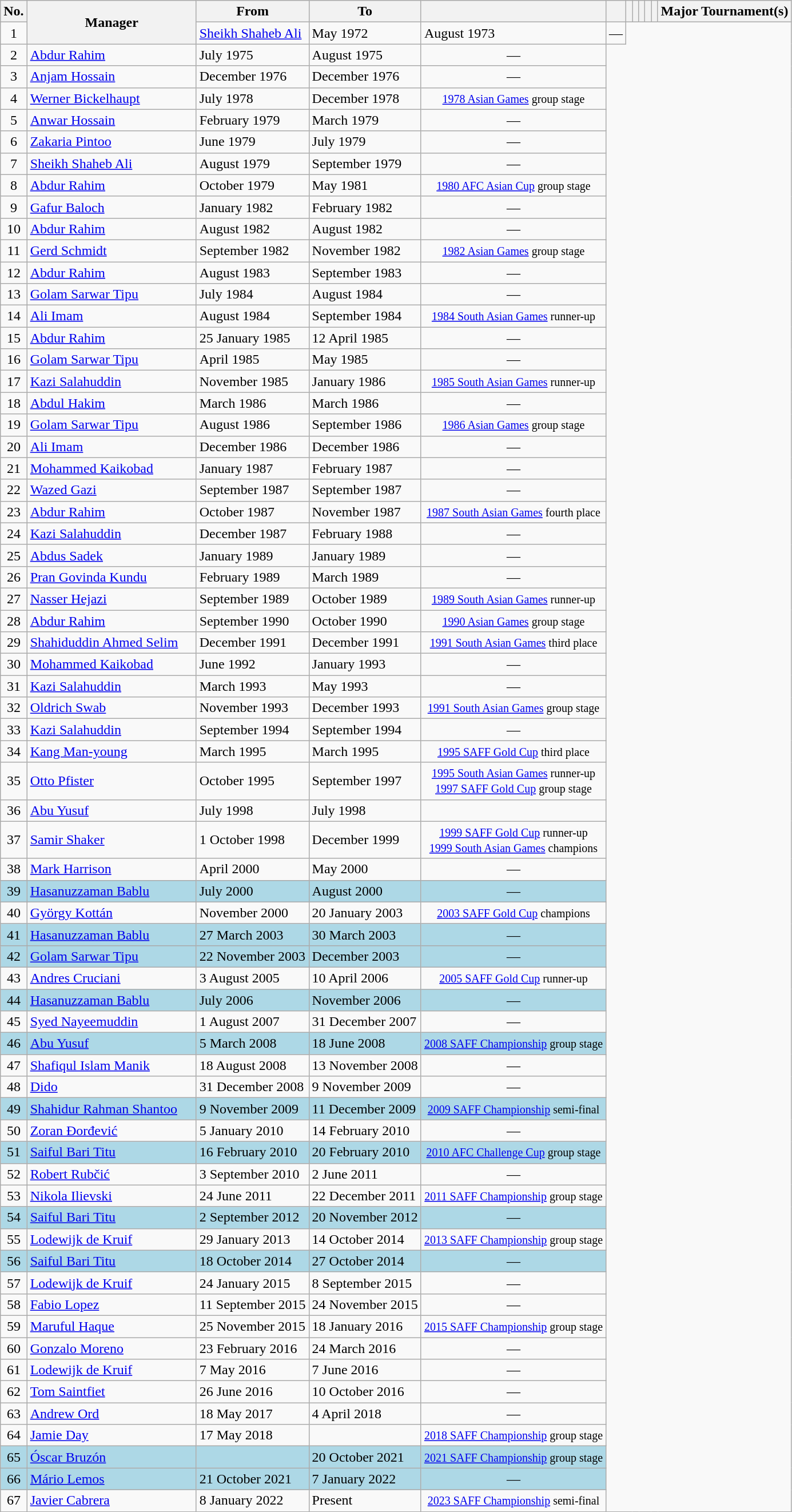<table class="wikitable sortable">
<tr>
<th scope="col">No.</th>
<th style="width:190px;" rowspan="2" scope="col">Manager</th>
<th scope="col">From</th>
<th scope="col">To</th>
<th scope=col></th>
<th scope=col></th>
<th scope=col></th>
<th scope=col></th>
<th scope=col></th>
<th scope=col></th>
<th scope=col></th>
<th scope=col>Major Tournament(s)</th>
</tr>
<tr>
<td style="text-align:center">1</td>
<td align=left> <a href='#'>Sheikh Shaheb Ali</a></td>
<td align=left>May 1972</td>
<td align=left>August 1973<br></td>
<td align="center">—</td>
</tr>
<tr>
<td style="text-align:center">2</td>
<td align=left> <a href='#'>Abdur Rahim</a></td>
<td align=left>July 1975</td>
<td align=left>August 1975<br></td>
<td align="center">—</td>
</tr>
<tr>
<td style="text-align:center">3</td>
<td align=left> <a href='#'>Anjam Hossain</a></td>
<td align=left>December 1976</td>
<td align=left>December 1976<br></td>
<td align="center">—</td>
</tr>
<tr>
<td style="text-align:center">4</td>
<td align=left> <a href='#'>Werner Bickelhaupt</a></td>
<td align=left>July 1978</td>
<td align=left>December 1978<br></td>
<td align="center"><small><a href='#'>1978 Asian Games</a> group stage</small></td>
</tr>
<tr>
<td style="text-align:center">5</td>
<td align=left> <a href='#'>Anwar Hossain</a></td>
<td align=left>February 1979</td>
<td align=left>March 1979<br></td>
<td align="center">—</td>
</tr>
<tr>
<td style="text-align:center">6</td>
<td align=left> <a href='#'>Zakaria Pintoo</a></td>
<td align=left>June 1979</td>
<td align=left>July 1979<br></td>
<td align="center">—</td>
</tr>
<tr>
<td style="text-align:center">7</td>
<td align=left> <a href='#'>Sheikh Shaheb Ali</a></td>
<td align=left>August 1979</td>
<td align=left>September 1979<br></td>
<td align="center">—</td>
</tr>
<tr>
<td style="text-align:center">8</td>
<td align=left> <a href='#'>Abdur Rahim</a></td>
<td align=left>October 1979</td>
<td align=left>May 1981<br></td>
<td align="center"><small><a href='#'>1980 AFC Asian Cup</a> group stage</small></td>
</tr>
<tr>
<td style="text-align:center">9</td>
<td align=left> <a href='#'>Gafur Baloch</a></td>
<td align=left>January 1982</td>
<td align=left>February 1982<br></td>
<td align="center">—</td>
</tr>
<tr>
<td style="text-align:center">10</td>
<td align=left> <a href='#'>Abdur Rahim</a></td>
<td align=left>August 1982</td>
<td align=left>August 1982<br></td>
<td align="center">—</td>
</tr>
<tr>
<td style="text-align:center">11</td>
<td align=left> <a href='#'>Gerd Schmidt</a></td>
<td align=left>September 1982</td>
<td align=left>November 1982<br></td>
<td align="center"><small><a href='#'>1982 Asian Games</a> group stage</small></td>
</tr>
<tr>
<td style="text-align:center">12</td>
<td align=left> <a href='#'>Abdur Rahim</a></td>
<td align=left>August 1983</td>
<td align=left>September 1983<br></td>
<td align="center">—</td>
</tr>
<tr>
<td style="text-align:center">13</td>
<td align=left> <a href='#'>Golam Sarwar Tipu</a></td>
<td align=left>July 1984</td>
<td align=left>August 1984<br></td>
<td align="center">—</td>
</tr>
<tr>
<td style="text-align:center">14</td>
<td align=left> <a href='#'>Ali Imam</a></td>
<td align=left>August 1984</td>
<td align=left>September 1984<br></td>
<td align="center"><small><a href='#'>1984 South Asian Games</a> runner-up</small></td>
</tr>
<tr>
<td style="text-align:center">15</td>
<td align=left> <a href='#'>Abdur Rahim</a></td>
<td align=left>25 January 1985</td>
<td align=left>12 April 1985<br></td>
<td align="center">—</td>
</tr>
<tr>
<td style="text-align:center">16</td>
<td align=left> <a href='#'>Golam Sarwar Tipu</a></td>
<td align=left>April 1985</td>
<td align=left>May 1985<br></td>
<td align="center">—</td>
</tr>
<tr>
<td style="text-align:center">17</td>
<td align=left> <a href='#'>Kazi Salahuddin</a></td>
<td align=left>November 1985</td>
<td align=left>January 1986<br></td>
<td align="center"><small><a href='#'>1985 South Asian Games</a> runner-up</small></td>
</tr>
<tr>
<td style="text-align:center">18</td>
<td align=left> <a href='#'>Abdul Hakim</a></td>
<td align=left>March 1986</td>
<td align=left>March 1986<br></td>
<td align="center">—</td>
</tr>
<tr>
<td style="text-align:center">19</td>
<td align=left> <a href='#'>Golam Sarwar Tipu</a></td>
<td align=left>August 1986</td>
<td align=left>September 1986<br></td>
<td align="center"><small><a href='#'>1986 Asian Games</a> group stage</small></td>
</tr>
<tr>
<td style="text-align:center">20</td>
<td align=left> <a href='#'>Ali Imam</a></td>
<td align=left>December 1986</td>
<td align=left>December 1986<br></td>
<td align="center">—</td>
</tr>
<tr>
<td scope="row" style="text-align:center">21</td>
<td align=left> <a href='#'>Mohammed Kaikobad</a></td>
<td align=left>January 1987</td>
<td align=left>February 1987<br></td>
<td align="center">—</td>
</tr>
<tr>
<td style="text-align:center">22</td>
<td align=left> <a href='#'>Wazed Gazi</a></td>
<td align=left>September 1987</td>
<td align=left>September 1987<br></td>
<td align="center">—</td>
</tr>
<tr>
<td style="text-align:center">23</td>
<td align=left> <a href='#'>Abdur Rahim</a></td>
<td align=left>October 1987</td>
<td align=left>November 1987<br></td>
<td align="center"><small><a href='#'>1987 South Asian Games</a> fourth place</small></td>
</tr>
<tr>
<td style="text-align:center">24</td>
<td align=left> <a href='#'>Kazi Salahuddin</a></td>
<td align=left>December 1987</td>
<td align=left>February 1988<br></td>
<td align="center">—</td>
</tr>
<tr>
<td style="text-align:center">25</td>
<td align=left> <a href='#'>Abdus Sadek</a></td>
<td align=left>January 1989</td>
<td align=left>January 1989<br></td>
<td align="center">—</td>
</tr>
<tr>
<td style="text-align:center">26</td>
<td align=left> <a href='#'>Pran Govinda Kundu</a></td>
<td align=left>February 1989</td>
<td align=left>March 1989<br></td>
<td align="center">—</td>
</tr>
<tr>
<td style="text-align:center">27</td>
<td align=left> <a href='#'>Nasser Hejazi</a></td>
<td align=left>September 1989</td>
<td align=left>October 1989<br></td>
<td align="center"><small><a href='#'>1989 South Asian Games</a> runner-up</small></td>
</tr>
<tr>
<td style="text-align:center">28</td>
<td align=left> <a href='#'>Abdur Rahim</a></td>
<td align=left>September 1990</td>
<td align=left>October 1990<br></td>
<td align="center"><small><a href='#'>1990 Asian Games</a> group stage</small></td>
</tr>
<tr>
<td style="text-align:center">29</td>
<td align=left> <a href='#'>Shahiduddin Ahmed Selim</a></td>
<td align=left>December 1991</td>
<td align=left>December 1991<br></td>
<td align="center"><small><a href='#'>1991 South Asian Games</a> third place</small></td>
</tr>
<tr>
<td style="text-align:center">30</td>
<td align=left> <a href='#'>Mohammed Kaikobad</a></td>
<td align=left>June 1992</td>
<td align=left>January 1993<br></td>
<td align="center">—</td>
</tr>
<tr>
<td style="text-align:center">31</td>
<td align=left> <a href='#'>Kazi Salahuddin</a></td>
<td align=left>March 1993</td>
<td align=left>May 1993<br></td>
<td align="center">—</td>
</tr>
<tr>
<td style="text-align:center">32</td>
<td align=left> <a href='#'>Oldrich Swab</a></td>
<td align=left>November 1993</td>
<td align=left>December 1993<br></td>
<td align="center"><small><a href='#'>1991 South Asian Games</a> group stage</small></td>
</tr>
<tr>
<td style="text-align:center">33</td>
<td align=left> <a href='#'>Kazi Salahuddin</a></td>
<td align=left>September 1994</td>
<td align=left>September 1994<br></td>
<td align="center">—</td>
</tr>
<tr>
<td style="text-align:center">34</td>
<td align=left> <a href='#'>Kang Man-young</a></td>
<td align=left>March 1995</td>
<td align=left>March 1995<br></td>
<td align="center"><small><a href='#'>1995 SAFF Gold Cup</a> third place</small></td>
</tr>
<tr>
<td style="text-align:center">35</td>
<td align=left> <a href='#'>Otto Pfister</a></td>
<td align=left>October 1995</td>
<td align=left>September 1997<br></td>
<td align="center"><small><a href='#'>1995 South Asian Games</a> runner-up <br> <a href='#'>1997 SAFF Gold Cup</a> group stage</small></td>
</tr>
<tr>
<td style="text-align:center">36</td>
<td align=left> <a href='#'>Abu Yusuf</a></td>
<td align=left>July 1998</td>
<td align=left>July 1998<br></td>
<td></td>
</tr>
<tr>
<td style="text-align:center">37</td>
<td align=left> <a href='#'>Samir Shaker</a></td>
<td align=left>1 October 1998</td>
<td align=left>December 1999<br></td>
<td align="center"><small><a href='#'>1999 SAFF Gold Cup</a> runner-up <br> <a href='#'>1999 South Asian Games</a> champions</small></td>
</tr>
<tr>
<td style="text-align:center">38</td>
<td align=left> <a href='#'>Mark Harrison</a></td>
<td align=left>April 2000</td>
<td align=left>May 2000<br></td>
<td align="center">—</td>
</tr>
<tr bgcolor="#ADD8E6">
<td style="text-align:center">39</td>
<td align=left> <a href='#'>Hasanuzzaman Bablu</a></td>
<td align=left>July 2000</td>
<td align=left>August 2000<br></td>
<td align="center">—</td>
</tr>
<tr>
<td style="text-align:center">40</td>
<td align=left> <a href='#'>György Kottán</a></td>
<td align=left>November 2000</td>
<td align=left>20 January 2003<br></td>
<td align="center"><small><a href='#'>2003 SAFF Gold Cup</a> champions</small></td>
</tr>
<tr bgcolor="#ADD8E6">
<td style="text-align:center">41</td>
<td align=left> <a href='#'>Hasanuzzaman Bablu</a></td>
<td align=left>27 March 2003</td>
<td align=left>30 March 2003<br></td>
<td align="center">—</td>
</tr>
<tr bgcolor="#ADD8E6">
<td style="text-align:center">42</td>
<td align=left> <a href='#'>Golam Sarwar Tipu</a></td>
<td align=left>22 November 2003</td>
<td align=left>December 2003<br></td>
<td align="center">—</td>
</tr>
<tr>
<td style="text-align:center">43</td>
<td align=left> <a href='#'>Andres Cruciani</a></td>
<td align=left>3 August 2005</td>
<td align=left>10 April 2006<br></td>
<td align="center"><small><a href='#'>2005 SAFF Gold Cup</a> runner-up</small></td>
</tr>
<tr bgcolor="#ADD8E6">
<td style="text-align:center">44</td>
<td align=left> <a href='#'>Hasanuzzaman Bablu</a></td>
<td align=left>July 2006</td>
<td align=left>November 2006<br></td>
<td align="center">—</td>
</tr>
<tr>
<td style="text-align:center">45</td>
<td align=left> <a href='#'>Syed Nayeemuddin</a></td>
<td align=left>1 August 2007</td>
<td align=left>31 December 2007<br></td>
<td align="center">—</td>
</tr>
<tr bgcolor="#ADD8E6">
<td style="text-align:center">46</td>
<td align=left> <a href='#'>Abu Yusuf</a></td>
<td align=left>5 March 2008</td>
<td align=left>18 June 2008<br></td>
<td align="center"><small><a href='#'>2008 SAFF Championship</a> group stage</small></td>
</tr>
<tr>
<td style="text-align:center">47</td>
<td align=left> <a href='#'>Shafiqul Islam Manik</a></td>
<td align=left>18 August 2008</td>
<td align=left>13 November 2008<br></td>
<td align="center">—</td>
</tr>
<tr>
<td style="text-align:center">48</td>
<td align=left> <a href='#'>Dido</a></td>
<td align=left>31 December 2008</td>
<td align=left>9 November 2009<br></td>
<td align="center">—</td>
</tr>
<tr bgcolor="#ADD8E6">
<td style="text-align:center">49</td>
<td align=left> <a href='#'>Shahidur Rahman Shantoo</a></td>
<td align=left>9 November 2009</td>
<td align=left>11 December 2009<br></td>
<td align="center"><small><a href='#'>2009 SAFF Championship</a> semi-final</small></td>
</tr>
<tr>
<td style="text-align:center">50</td>
<td align=left> <a href='#'>Zoran Đorđević</a></td>
<td align=left>5 January 2010</td>
<td align=left>14 February 2010<br></td>
<td align="center">—</td>
</tr>
<tr bgcolor="#ADD8E6">
<td style="text-align:center">51</td>
<td align=left> <a href='#'>Saiful Bari Titu</a></td>
<td align=left>16 February 2010</td>
<td align=left>20 February 2010<br></td>
<td align="center"><small><a href='#'>2010 AFC Challenge Cup</a> group stage</small></td>
</tr>
<tr>
<td style="text-align:center">52</td>
<td align=left> <a href='#'>Robert Rubčić</a></td>
<td align=left>3 September 2010</td>
<td align=left>2 June 2011<br></td>
<td align="center">—</td>
</tr>
<tr>
<td style="text-align:center">53</td>
<td align=left> <a href='#'>Nikola Ilievski</a></td>
<td align=left>24 June 2011</td>
<td align=left>22 December 2011<br></td>
<td align="center"><small><a href='#'>2011 SAFF Championship</a> group stage</small></td>
</tr>
<tr bgcolor="#ADD8E6">
<td style="text-align:center">54</td>
<td align=left> <a href='#'>Saiful Bari Titu</a></td>
<td align=left>2 September 2012</td>
<td align=left>20 November 2012<br></td>
<td align="center">—</td>
</tr>
<tr>
<td style="text-align:center">55</td>
<td align=left> <a href='#'>Lodewijk de Kruif</a></td>
<td align=left>29 January 2013</td>
<td align=left>14 October 2014<br></td>
<td align="center"><small><a href='#'>2013 SAFF Championship</a> group stage</small></td>
</tr>
<tr bgcolor="#ADD8E6">
<td style="text-align:center">56</td>
<td align=left> <a href='#'>Saiful Bari Titu</a></td>
<td align=left>18 October 2014</td>
<td align=left>27 October 2014<br></td>
<td align="center">—</td>
</tr>
<tr>
<td style="text-align:center">57</td>
<td align=left> <a href='#'>Lodewijk de Kruif</a></td>
<td align=left>24 January 2015</td>
<td align=left>8 September 2015<br></td>
<td align="center">—</td>
</tr>
<tr>
<td style="text-align:center">58</td>
<td align=left> <a href='#'>Fabio Lopez</a></td>
<td align=left>11 September 2015</td>
<td align=left>24 November 2015<br></td>
<td align="center">—</td>
</tr>
<tr>
<td style="text-align:center">59</td>
<td align=left> <a href='#'>Maruful Haque</a></td>
<td align=left>25 November 2015</td>
<td align=left>18 January 2016<br></td>
<td align="center"><small><a href='#'>2015 SAFF Championship</a> group stage</small></td>
</tr>
<tr>
<td style="text-align:center">60</td>
<td align=left> <a href='#'>Gonzalo Moreno</a></td>
<td align=left>23 February 2016</td>
<td align=left>24 March 2016<br></td>
<td align="center">—</td>
</tr>
<tr>
<td style="text-align:center">61</td>
<td align=left> <a href='#'>Lodewijk de Kruif</a></td>
<td align=left>7 May 2016</td>
<td align=left>7 June 2016<br></td>
<td align="center">—</td>
</tr>
<tr>
<td style="text-align:center">62</td>
<td align=left> <a href='#'>Tom Saintfiet</a></td>
<td align=left>26 June 2016</td>
<td align=left>10 October 2016<br></td>
<td align="center">—</td>
</tr>
<tr>
<td style="text-align:center">63</td>
<td align=left> <a href='#'>Andrew Ord</a></td>
<td align=left>18 May 2017</td>
<td align=left>4 April 2018<br></td>
<td align="center">—</td>
</tr>
<tr>
<td style="text-align:center">64</td>
<td align=left> <a href='#'>Jamie Day</a></td>
<td align=left>17 May 2018</td>
<td align=left><br></td>
<td align="center"><small><a href='#'>2018 SAFF Championship</a> group stage</small></td>
</tr>
<tr bgcolor="#ADD8E6">
<td style="text-align:center">65</td>
<td align=left> <a href='#'>Óscar Bruzón</a></td>
<td align=left></td>
<td align=left>20 October 2021<br></td>
<td align="center"><small><a href='#'>2021 SAFF Championship</a> group stage</small></td>
</tr>
<tr bgcolor="#ADD8E6">
<td style="text-align:center">66</td>
<td align=left> <a href='#'>Mário Lemos</a></td>
<td align=left>21 October 2021</td>
<td align=left>7 January 2022<br></td>
<td align="center">—</td>
</tr>
<tr>
<td style="text-align:center">67</td>
<td align=left> <a href='#'>Javier Cabrera</a></td>
<td align=left>8 January 2022</td>
<td align=left>Present<br></td>
<td align="center"><small><a href='#'>2023 SAFF Championship</a> semi-final</small></td>
</tr>
</table>
